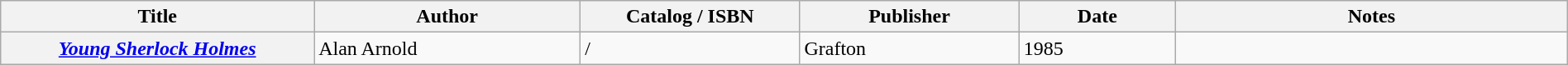<table class="wikitable sortable" style="width:100%;">
<tr>
<th width=20%>Title</th>
<th width=17%>Author</th>
<th width=14%>Catalog / ISBN</th>
<th width=14%>Publisher</th>
<th width=10%>Date</th>
<th width=25%>Notes</th>
</tr>
<tr>
<th><em><a href='#'>Young Sherlock Holmes</a></em></th>
<td>Alan Arnold</td>
<td> / </td>
<td>Grafton</td>
<td>1985</td>
<td></td>
</tr>
</table>
